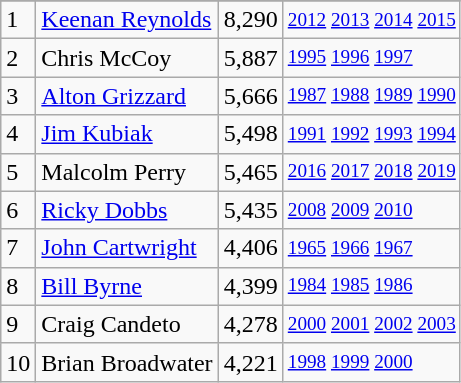<table class="wikitable">
<tr>
</tr>
<tr>
<td>1</td>
<td><a href='#'>Keenan Reynolds</a></td>
<td><abbr>8,290</abbr></td>
<td style="font-size:80%;"><a href='#'>2012</a> <a href='#'>2013</a> <a href='#'>2014</a> <a href='#'>2015</a></td>
</tr>
<tr>
<td>2</td>
<td>Chris McCoy</td>
<td><abbr>5,887</abbr></td>
<td style="font-size:80%;"><a href='#'>1995</a> <a href='#'>1996</a> <a href='#'>1997</a></td>
</tr>
<tr>
<td>3</td>
<td><a href='#'>Alton Grizzard</a></td>
<td><abbr>5,666</abbr></td>
<td style="font-size:80%;"><a href='#'>1987</a> <a href='#'>1988</a> <a href='#'>1989</a> <a href='#'>1990</a></td>
</tr>
<tr>
<td>4</td>
<td><a href='#'>Jim Kubiak</a></td>
<td><abbr>5,498</abbr></td>
<td style="font-size:80%;"><a href='#'>1991</a> <a href='#'>1992</a> <a href='#'>1993</a> <a href='#'>1994</a></td>
</tr>
<tr>
<td>5</td>
<td>Malcolm Perry</td>
<td><abbr>5,465</abbr></td>
<td style="font-size:80%;"><a href='#'>2016</a> <a href='#'>2017</a> <a href='#'>2018</a> <a href='#'>2019</a></td>
</tr>
<tr>
<td>6</td>
<td><a href='#'>Ricky Dobbs</a></td>
<td><abbr>5,435</abbr></td>
<td style="font-size:80%;"><a href='#'>2008</a> <a href='#'>2009</a> <a href='#'>2010</a></td>
</tr>
<tr>
<td>7</td>
<td><a href='#'>John Cartwright</a></td>
<td><abbr>4,406</abbr></td>
<td style="font-size:80%;"><a href='#'>1965</a> <a href='#'>1966</a> <a href='#'>1967</a></td>
</tr>
<tr>
<td>8</td>
<td><a href='#'>Bill Byrne</a></td>
<td><abbr>4,399</abbr></td>
<td style="font-size:80%;"><a href='#'>1984</a> <a href='#'>1985</a> <a href='#'>1986</a></td>
</tr>
<tr>
<td>9</td>
<td>Craig Candeto</td>
<td><abbr>4,278</abbr></td>
<td style="font-size:80%;"><a href='#'>2000</a> <a href='#'>2001</a> <a href='#'>2002</a> <a href='#'>2003</a></td>
</tr>
<tr>
<td>10</td>
<td>Brian Broadwater</td>
<td><abbr>4,221</abbr></td>
<td style="font-size:80%;"><a href='#'>1998</a> <a href='#'>1999</a> <a href='#'>2000</a></td>
</tr>
</table>
